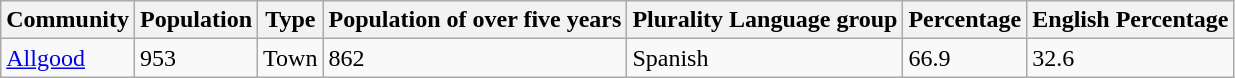<table class="wikitable sortable">
<tr>
<th>Community</th>
<th>Population</th>
<th>Type</th>
<th>Population of over five years</th>
<th>Plurality Language group</th>
<th>Percentage</th>
<th>English Percentage</th>
</tr>
<tr>
<td><a href='#'>Allgood</a></td>
<td>953</td>
<td>Town</td>
<td>862</td>
<td>Spanish</td>
<td>66.9</td>
<td>32.6</td>
</tr>
</table>
